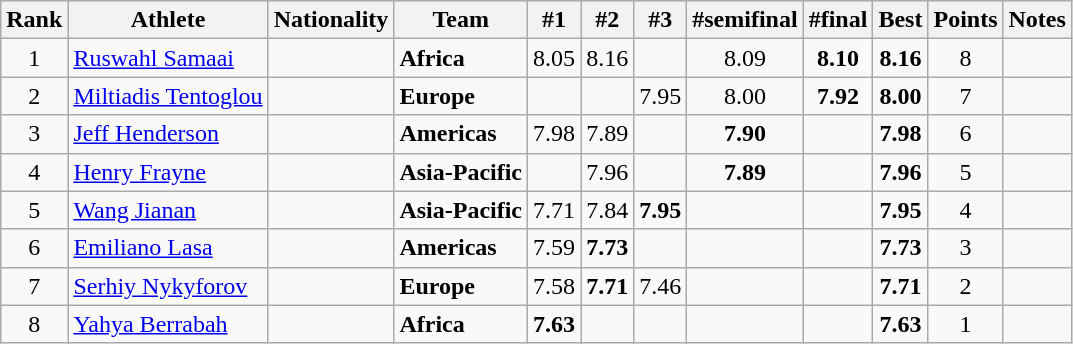<table class="wikitable sortable" style="text-align:center">
<tr>
<th>Rank</th>
<th>Athlete</th>
<th>Nationality</th>
<th>Team</th>
<th>#1</th>
<th>#2</th>
<th>#3</th>
<th>#semifinal</th>
<th>#final</th>
<th>Best</th>
<th>Points</th>
<th>Notes</th>
</tr>
<tr>
<td>1</td>
<td align="left"><a href='#'>Ruswahl Samaai</a></td>
<td align=left></td>
<td align=left><strong>Africa</strong></td>
<td>8.05</td>
<td>8.16</td>
<td></td>
<td>8.09</td>
<td><strong>8.10</strong></td>
<td><strong>8.16</strong></td>
<td>8</td>
<td></td>
</tr>
<tr>
<td>2</td>
<td align="left"><a href='#'>Miltiadis Tentoglou</a></td>
<td align=left></td>
<td align=left><strong>Europe</strong></td>
<td></td>
<td></td>
<td>7.95</td>
<td>8.00</td>
<td><strong>7.92</strong></td>
<td><strong>8.00</strong></td>
<td>7</td>
<td></td>
</tr>
<tr>
<td>3</td>
<td align="left"><a href='#'>Jeff Henderson</a></td>
<td align=left></td>
<td align=left><strong>Americas</strong></td>
<td>7.98</td>
<td>7.89</td>
<td></td>
<td><strong>7.90</strong></td>
<td></td>
<td><strong>7.98</strong></td>
<td>6</td>
<td></td>
</tr>
<tr>
<td>4</td>
<td align="left"><a href='#'>Henry Frayne</a></td>
<td align=left></td>
<td align=left><strong>Asia-Pacific</strong></td>
<td></td>
<td>7.96</td>
<td></td>
<td><strong>7.89</strong></td>
<td></td>
<td><strong>7.96</strong></td>
<td>5</td>
<td></td>
</tr>
<tr>
<td>5</td>
<td align="left"><a href='#'>Wang Jianan</a></td>
<td align=left></td>
<td align=left><strong>Asia-Pacific</strong></td>
<td>7.71</td>
<td>7.84</td>
<td><strong>7.95</strong></td>
<td></td>
<td></td>
<td><strong>7.95</strong></td>
<td>4</td>
<td></td>
</tr>
<tr>
<td>6</td>
<td align="left"><a href='#'>Emiliano Lasa</a></td>
<td align=left></td>
<td align=left><strong>Americas</strong></td>
<td>7.59</td>
<td><strong>7.73</strong></td>
<td></td>
<td></td>
<td></td>
<td><strong>7.73</strong></td>
<td>3</td>
<td></td>
</tr>
<tr>
<td>7</td>
<td align="left"><a href='#'>Serhiy Nykyforov</a></td>
<td align=left></td>
<td align=left><strong>Europe</strong></td>
<td>7.58</td>
<td><strong>7.71</strong></td>
<td>7.46</td>
<td></td>
<td></td>
<td><strong>7.71</strong></td>
<td>2</td>
<td></td>
</tr>
<tr>
<td>8</td>
<td align="left"><a href='#'>Yahya Berrabah</a></td>
<td align=left></td>
<td align=left><strong>Africa</strong></td>
<td><strong>7.63</strong></td>
<td></td>
<td></td>
<td></td>
<td></td>
<td><strong>7.63</strong></td>
<td>1</td>
<td></td>
</tr>
</table>
